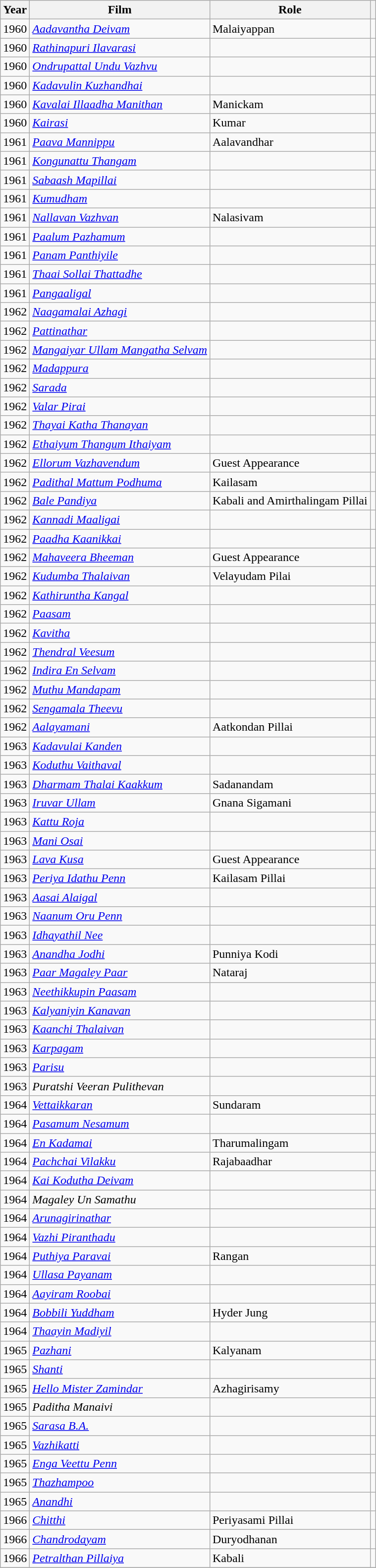<table class="wikitable sortable">
<tr>
<th>Year</th>
<th>Film</th>
<th>Role</th>
<th></th>
</tr>
<tr>
<td>1960</td>
<td><em><a href='#'>Aadavantha Deivam</a></em></td>
<td>Malaiyappan</td>
<td></td>
</tr>
<tr>
<td>1960</td>
<td><em><a href='#'>Rathinapuri Ilavarasi</a></em></td>
<td></td>
<td></td>
</tr>
<tr>
<td>1960</td>
<td><em><a href='#'>Ondrupattal Undu Vazhvu</a></em></td>
<td></td>
<td></td>
</tr>
<tr>
<td>1960</td>
<td><em><a href='#'>Kadavulin Kuzhandhai</a></em></td>
<td></td>
<td></td>
</tr>
<tr>
<td>1960</td>
<td><em><a href='#'>Kavalai Illaadha Manithan</a></em></td>
<td>Manickam</td>
<td></td>
</tr>
<tr>
<td>1960</td>
<td><em><a href='#'>Kairasi</a></em></td>
<td>Kumar</td>
<td></td>
</tr>
<tr>
<td>1961</td>
<td><em><a href='#'>Paava Mannippu</a></em></td>
<td>Aalavandhar</td>
<td></td>
</tr>
<tr>
<td>1961</td>
<td><em><a href='#'>Kongunattu Thangam</a></em></td>
<td></td>
<td></td>
</tr>
<tr>
<td>1961</td>
<td><em><a href='#'>Sabaash Mapillai</a></em></td>
<td></td>
<td></td>
</tr>
<tr>
<td>1961</td>
<td><em><a href='#'>Kumudham</a></em></td>
<td></td>
<td></td>
</tr>
<tr>
<td>1961</td>
<td><em><a href='#'>Nallavan Vazhvan</a></em></td>
<td>Nalasivam</td>
<td></td>
</tr>
<tr>
<td>1961</td>
<td><em><a href='#'>Paalum Pazhamum</a></em></td>
<td></td>
<td></td>
</tr>
<tr>
<td>1961</td>
<td><em><a href='#'>Panam Panthiyile</a></em></td>
<td></td>
<td></td>
</tr>
<tr>
<td>1961</td>
<td><em><a href='#'>Thaai Sollai Thattadhe</a></em></td>
<td></td>
<td></td>
</tr>
<tr>
<td>1961</td>
<td><em><a href='#'>Pangaaligal</a></em></td>
<td></td>
<td></td>
</tr>
<tr>
<td>1962</td>
<td><em><a href='#'>Naagamalai Azhagi</a></em></td>
<td></td>
<td></td>
</tr>
<tr>
<td>1962</td>
<td><em><a href='#'>Pattinathar</a></em></td>
<td></td>
<td></td>
</tr>
<tr>
<td>1962</td>
<td><em><a href='#'>Mangaiyar Ullam Mangatha Selvam</a></em></td>
<td></td>
<td></td>
</tr>
<tr>
<td>1962</td>
<td><em><a href='#'>Madappura</a></em></td>
<td></td>
<td></td>
</tr>
<tr>
<td>1962</td>
<td><em><a href='#'>Sarada</a></em></td>
<td></td>
<td></td>
</tr>
<tr>
<td>1962</td>
<td><em><a href='#'>Valar Pirai</a></em></td>
<td></td>
<td></td>
</tr>
<tr>
<td>1962</td>
<td><em><a href='#'>Thayai Katha Thanayan</a></em></td>
<td></td>
<td></td>
</tr>
<tr>
<td>1962</td>
<td><em><a href='#'>Ethaiyum Thangum Ithaiyam</a></em></td>
<td></td>
<td></td>
</tr>
<tr>
<td>1962</td>
<td><em><a href='#'>Ellorum Vazhavendum</a></em></td>
<td>Guest Appearance</td>
<td></td>
</tr>
<tr>
<td>1962</td>
<td><em><a href='#'>Padithal Mattum Podhuma</a></em></td>
<td>Kailasam</td>
<td></td>
</tr>
<tr>
<td>1962</td>
<td><em><a href='#'>Bale Pandiya</a></em></td>
<td>Kabali and Amirthalingam Pillai</td>
<td></td>
</tr>
<tr>
<td>1962</td>
<td><em><a href='#'>Kannadi Maaligai</a></em></td>
<td></td>
<td></td>
</tr>
<tr>
<td>1962</td>
<td><em><a href='#'>Paadha Kaanikkai</a></em></td>
<td></td>
<td></td>
</tr>
<tr>
<td>1962</td>
<td><em><a href='#'>Mahaveera Bheeman</a></em></td>
<td>Guest Appearance</td>
<td></td>
</tr>
<tr>
<td>1962</td>
<td><em><a href='#'>Kudumba Thalaivan</a></em></td>
<td>Velayudam Pilai</td>
<td></td>
</tr>
<tr>
<td>1962</td>
<td><em><a href='#'>Kathiruntha Kangal</a></em></td>
<td></td>
<td></td>
</tr>
<tr>
<td>1962</td>
<td><em><a href='#'>Paasam</a></em></td>
<td></td>
<td></td>
</tr>
<tr>
<td>1962</td>
<td><em><a href='#'>Kavitha</a></em></td>
<td></td>
<td></td>
</tr>
<tr>
<td>1962</td>
<td><em><a href='#'>Thendral Veesum</a></em></td>
<td></td>
<td></td>
</tr>
<tr>
<td>1962</td>
<td><em><a href='#'>Indira En Selvam</a></em></td>
<td></td>
<td></td>
</tr>
<tr>
<td>1962</td>
<td><em><a href='#'>Muthu Mandapam</a></em></td>
<td></td>
<td></td>
</tr>
<tr>
<td>1962</td>
<td><em><a href='#'>Sengamala Theevu</a></em></td>
<td></td>
<td></td>
</tr>
<tr>
<td>1962</td>
<td><em><a href='#'>Aalayamani</a></em></td>
<td>Aatkondan Pillai</td>
<td></td>
</tr>
<tr>
<td>1963</td>
<td><em><a href='#'>Kadavulai Kanden</a></em></td>
<td></td>
<td></td>
</tr>
<tr>
<td>1963</td>
<td><em><a href='#'>Koduthu Vaithaval</a></em></td>
<td></td>
<td></td>
</tr>
<tr>
<td>1963</td>
<td><em><a href='#'>Dharmam Thalai Kaakkum</a></em></td>
<td>Sadanandam</td>
<td></td>
</tr>
<tr>
<td>1963</td>
<td><em><a href='#'>Iruvar Ullam</a></em></td>
<td>Gnana Sigamani</td>
<td></td>
</tr>
<tr>
<td>1963</td>
<td><em><a href='#'>Kattu Roja</a></em></td>
<td></td>
<td></td>
</tr>
<tr>
<td>1963</td>
<td><em><a href='#'>Mani Osai</a></em></td>
<td></td>
<td></td>
</tr>
<tr>
<td>1963</td>
<td><em><a href='#'>Lava Kusa</a></em></td>
<td>Guest Appearance</td>
<td></td>
</tr>
<tr>
<td>1963</td>
<td><em><a href='#'>Periya Idathu Penn</a></em></td>
<td>Kailasam Pillai</td>
<td></td>
</tr>
<tr>
<td>1963</td>
<td><em><a href='#'>Aasai Alaigal</a></em></td>
<td></td>
<td></td>
</tr>
<tr>
<td>1963</td>
<td><em><a href='#'>Naanum Oru Penn</a></em></td>
<td></td>
<td></td>
</tr>
<tr>
<td>1963</td>
<td><em><a href='#'>Idhayathil Nee</a></em></td>
<td></td>
<td></td>
</tr>
<tr>
<td>1963</td>
<td><em><a href='#'>Anandha Jodhi</a></em></td>
<td>Punniya Kodi</td>
<td></td>
</tr>
<tr>
<td>1963</td>
<td><em><a href='#'>Paar Magaley Paar</a></em></td>
<td>Nataraj</td>
<td></td>
</tr>
<tr>
<td>1963</td>
<td><em><a href='#'>Neethikkupin Paasam</a></em></td>
<td></td>
<td></td>
</tr>
<tr>
<td>1963</td>
<td><em><a href='#'>Kalyaniyin Kanavan</a></em></td>
<td></td>
<td></td>
</tr>
<tr>
<td>1963</td>
<td><em><a href='#'>Kaanchi Thalaivan</a></em></td>
<td></td>
<td></td>
</tr>
<tr>
<td>1963</td>
<td><em><a href='#'>Karpagam</a></em></td>
<td></td>
<td></td>
</tr>
<tr>
<td>1963</td>
<td><em><a href='#'>Parisu</a></em></td>
<td></td>
<td></td>
</tr>
<tr>
<td>1963</td>
<td><em>Puratshi Veeran Pulithevan</em></td>
<td></td>
<td></td>
</tr>
<tr>
<td>1964</td>
<td><em><a href='#'>Vettaikkaran</a></em></td>
<td>Sundaram</td>
<td></td>
</tr>
<tr>
<td>1964</td>
<td><em><a href='#'>Pasamum Nesamum</a></em></td>
<td></td>
<td></td>
</tr>
<tr>
<td>1964</td>
<td><em><a href='#'>En Kadamai</a></em></td>
<td>Tharumalingam</td>
<td></td>
</tr>
<tr>
<td>1964</td>
<td><em><a href='#'>Pachchai Vilakku</a></em></td>
<td>Rajabaadhar</td>
<td></td>
</tr>
<tr>
<td>1964</td>
<td><em><a href='#'>Kai Kodutha Deivam</a></em></td>
<td></td>
<td></td>
</tr>
<tr>
<td>1964</td>
<td><em>Magaley Un Samathu</em></td>
<td></td>
<td></td>
</tr>
<tr>
<td>1964</td>
<td><em><a href='#'>Arunagirinathar</a></em></td>
<td></td>
<td></td>
</tr>
<tr>
<td>1964</td>
<td><em><a href='#'>Vazhi Piranthadu</a></em></td>
<td></td>
<td></td>
</tr>
<tr>
<td>1964</td>
<td><em><a href='#'>Puthiya Paravai</a></em></td>
<td>Rangan</td>
<td></td>
</tr>
<tr>
<td>1964</td>
<td><em><a href='#'>Ullasa Payanam</a></em></td>
<td></td>
<td></td>
</tr>
<tr>
<td>1964</td>
<td><em><a href='#'>Aayiram Roobai</a></em></td>
<td></td>
<td></td>
</tr>
<tr>
<td>1964</td>
<td><em><a href='#'>Bobbili Yuddham</a></em></td>
<td>Hyder Jung</td>
<td></td>
</tr>
<tr>
<td>1964</td>
<td><em><a href='#'>Thaayin Madiyil</a></em></td>
<td></td>
<td></td>
</tr>
<tr>
<td>1965</td>
<td><em><a href='#'>Pazhani</a></em></td>
<td>Kalyanam</td>
<td></td>
</tr>
<tr>
<td>1965</td>
<td><em><a href='#'>Shanti</a></em></td>
<td></td>
<td></td>
</tr>
<tr>
<td>1965</td>
<td><em><a href='#'>Hello Mister Zamindar</a></em></td>
<td>Azhagirisamy</td>
<td></td>
</tr>
<tr>
<td>1965</td>
<td><em>Paditha Manaivi</em></td>
<td></td>
<td></td>
</tr>
<tr>
<td>1965</td>
<td><em><a href='#'>Sarasa B.A.</a></em></td>
<td></td>
<td></td>
</tr>
<tr>
<td>1965</td>
<td><em><a href='#'>Vazhikatti</a></em></td>
<td></td>
<td></td>
</tr>
<tr>
<td>1965</td>
<td><em><a href='#'>Enga Veettu Penn</a></em></td>
<td></td>
<td></td>
</tr>
<tr>
<td>1965</td>
<td><em><a href='#'>Thazhampoo</a></em></td>
<td></td>
<td></td>
</tr>
<tr>
<td>1965</td>
<td><em><a href='#'>Anandhi</a></em></td>
<td></td>
<td></td>
</tr>
<tr>
<td>1966</td>
<td><em><a href='#'>Chitthi</a></em></td>
<td>Periyasami Pillai</td>
<td></td>
</tr>
<tr>
<td>1966</td>
<td><em><a href='#'>Chandrodayam</a></em></td>
<td>Duryodhanan</td>
<td></td>
</tr>
<tr>
<td>1966</td>
<td><em><a href='#'>Petralthan Pillaiya</a></em></td>
<td>Kabali</td>
<td></td>
</tr>
<tr>
</tr>
</table>
